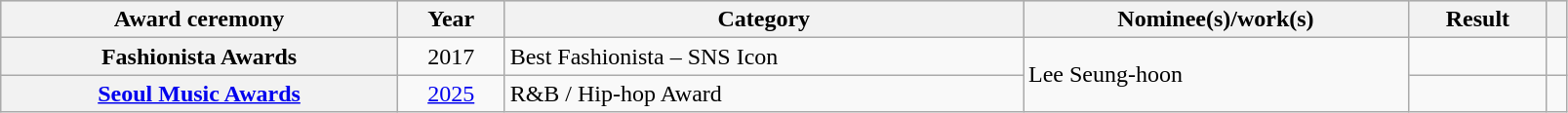<table class="wikitable sortable plainrowheaders" style="width: 84.75%;">
<tr style="background:#ccc; text-align:center;">
<th scope="col">Award ceremony</th>
<th scope="col">Year</th>
<th scope="col">Category</th>
<th scope="col">Nominee(s)/work(s)</th>
<th scope="col">Result</th>
<th scope="col" class="unsortable"></th>
</tr>
<tr>
<th scope="row">Fashionista Awards</th>
<td align="center">2017</td>
<td>Best Fashionista – SNS Icon</td>
<td rowspan="2">Lee Seung-hoon</td>
<td></td>
<td align="center"></td>
</tr>
<tr>
<th scope="row"><a href='#'>Seoul Music Awards</a></th>
<td style="text-align:center"><a href='#'>2025</a></td>
<td>R&B / Hip-hop Award</td>
<td></td>
<td style="text-align:center"></td>
</tr>
</table>
